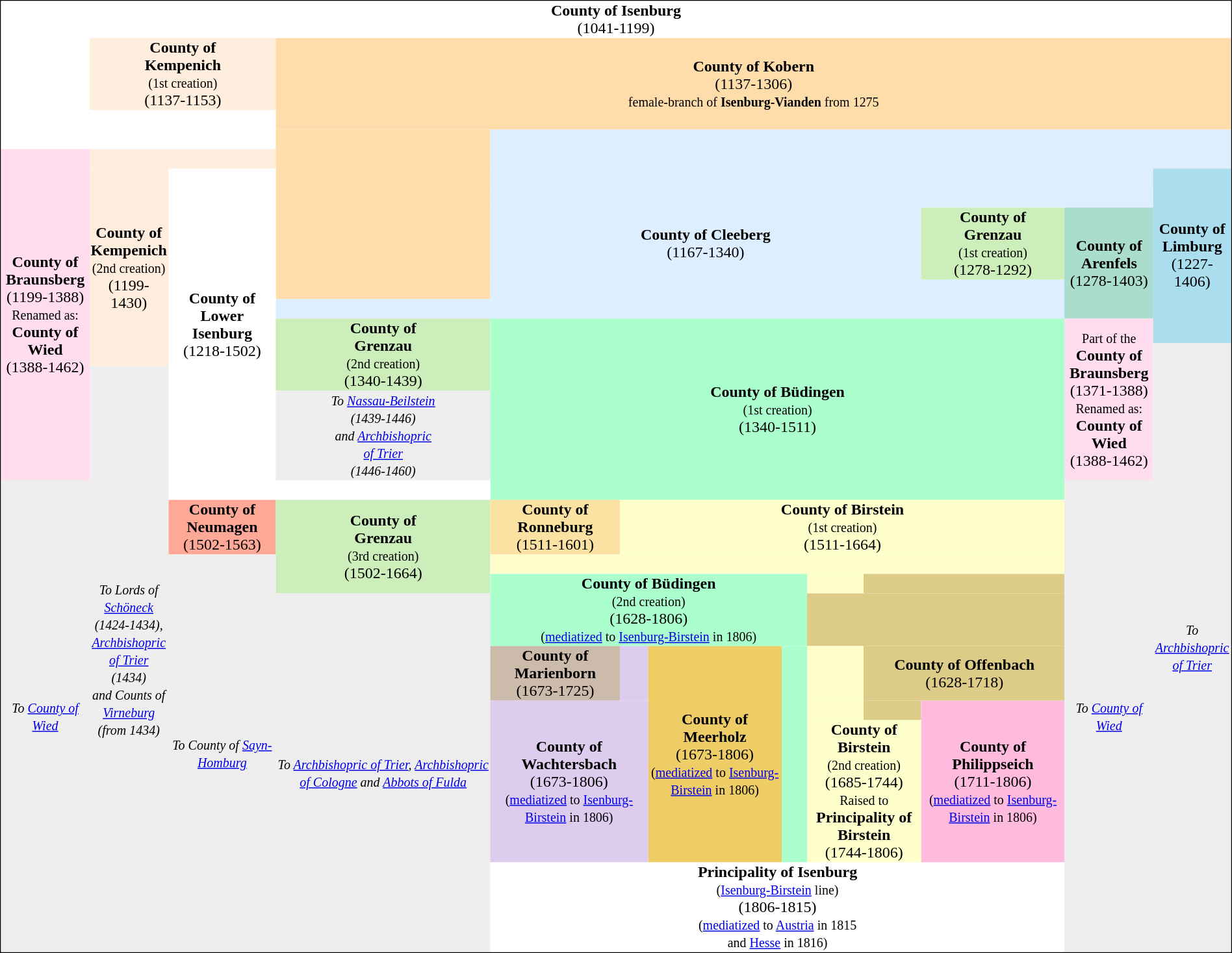<table align="center" style="border-spacing: 0px; border: 1px solid black; text-align: center;">
<tr>
<td colspan=14 style="background: #fff;"><strong>County of Isenburg</strong><br>(1041-1199)</td>
</tr>
<tr>
<td colspan=1 style="background: #fff;">      </td>
<td colspan=3 style="background: #fedf;"><strong>County of<br>Kempenich</strong><br><small>(1st creation)</small><br>(1137-1153)</td>
<td colspan=10 rowspan="2" style="background: #fda;"><strong>County of Kobern</strong><br>(1137-1306)<br><small>female-branch of <strong>Isenburg-Vianden</strong> from 1275</small></td>
</tr>
<tr>
<td colspan=4 style="background: #fff;">      </td>
</tr>
<tr>
<td colspan=4 style="background: #fff;">      </td>
<td colspan=1 rowspan="7" style="background: #fda;">      </td>
<td colspan=9 rowspan="3" style="background: #def;">      </td>
</tr>
<tr>
<td colspan=1 rowspan="13" style="background: #fde;"><strong>County of<br>Braunsberg</strong><br>(1199-1388)<br><small>Renamed as:</small><br><strong>County of<br>Wied</strong><br>(1388-1462)</td>
<td colspan=3 style="background: #fedf;">      </td>
</tr>
<tr>
<td colspan=1 rowspan="9" style="background: #fedf;"><strong>County of<br>Kempenich</strong><br><small>(2nd creation)</small><br>(1199-1430)</td>
<td colspan=2 rowspan="11" style="background: #fff;"><strong>County of<br>Lower Isenburg</strong><br>(1218-1502)</td>
</tr>
<tr>
<td colspan=8 style="background: #def;">      </td>
<td colspan=1 rowspan="7" style="background: #ade;"><strong>County of<br>Limburg</strong><br>(1227-1406)</td>
</tr>
<tr>
<td colspan=8 style="background: #def;">      </td>
</tr>
<tr>
<td colspan=6 style="background: #def;"><strong>County of Cleeberg</strong><br>(1167-1340)</td>
<td colspan=1 style="background: #ceb;"><strong>County of<br>Grenzau</strong><br><small>(1st creation)</small><br>(1278-1292)</td>
<td colspan=1 rowspan="4" style="background: #adc;"><strong>County of<br>Arenfels</strong><br>(1278-1403)</td>
</tr>
<tr>
<td colspan=7 style="background: #def;">      </td>
</tr>
<tr>
<td colspan=8 style="background: #def;">      </td>
</tr>
<tr>
<td colspan=1 rowspan="4" style="background: #ceb;"><strong>County of<br>Grenzau</strong><br><small>(2nd creation)</small><br>(1340-1439)</td>
<td colspan=7 rowspan="8" style="background: #afc;"><strong>County of Büdingen</strong><br><small>(1st creation)</small><br>(1340-1511)</td>
</tr>
<tr>
<td colspan=1 rowspan="5" style="background: #fde;"><small>Part of the</small><br><strong>County of<br>Braunsberg</strong><br>(1371-1388)<br><small>Renamed as:</small><br><strong>County of<br>Wied</strong><br>(1388-1462)</td>
</tr>
<tr>
<td colspan=1 rowspan="15" style="background: #eee;"><small><em>To <br><a href='#'>Archbishopric<br>of Trier</a></em></small></td>
</tr>
<tr>
<td colspan=1 rowspan="15" style="background: #eee;"><small><em>To Lords of <br><a href='#'>Schöneck</a><br>(1424-1434),<br> <a href='#'>Archbishopric<br>of Trier</a><br> (1434)<br>and Counts of <br><a href='#'>Virneburg</a> <br>(from 1434)</em></small></td>
</tr>
<tr>
<td colspan=1 style="background: #eee;"><small><em>To <a href='#'>Nassau-Beilstein</a><br> (1439-1446)<br>and <a href='#'>Archbishopric<br>of Trier</a><br>(1446-1460)</em></small></td>
</tr>
<tr>
<td colspan=3 rowspan="2" style="background: #fff;">      </td>
</tr>
<tr>
<td colspan=1 rowspan="12" style="background: #eee;"><small><em>To <a href='#'>County of Wied</a></em></small></td>
<td colspan=1 rowspan="12" style="background: #eee;"><small><em>To <a href='#'>County of Wied</a></em></small></td>
</tr>
<tr>
<td colspan=2 rowspan="2"style="background: #fea898;"><strong>County of<br>Neumagen</strong><br>(1502-1563)</td>
<td colspan=1 rowspan="5" style="background: #ceb;"><strong>County of<br>Grenzau</strong><br><small>(3rd creation)</small><br>(1502-1664)</td>
</tr>
<tr>
<td colspan=1 rowspan="2" style="background: #fbe2a2;"><strong>County of Ronneburg</strong><br>(1511-1601)</td>
<td colspan=6 rowspan="2" style="background: #ffc;"><strong>County of Birstein</strong><br><small>(1st creation)</small><br>(1511-1664)</td>
</tr>
<tr>
<td colspan=2 rowspan="9" style="background: #eee;"><small><em>To County of <a href='#'>Sayn-Homburg</a></em></small></td>
</tr>
<tr>
<td colspan=7 style="background: #ffc;">      </td>
</tr>
<tr>
<td colspan=4 rowspan="2" style="background: #afc;"><strong>County of Büdingen</strong><br><small>(2nd creation)</small><br>(1628-1806)<br><small>(<a href='#'>mediatized</a> to <a href='#'>Isenburg-Birstein</a> in 1806)</small></td>
<td colspan=1 style="background: #ffc;">      </td>
<td colspan=2 style="background: #dc8;">      </td>
</tr>
<tr>
<td colspan=1 rowspan="6" style="background: #eee;"><small><em>To <a href='#'>Archbishopric of Trier</a>, <a href='#'>Archbishopric of Cologne</a> and <a href='#'>Abbots of Fulda</a></em></small></td>
<td colspan=3 style="background: #dc8;">      </td>
</tr>
<tr>
<td colspan=1  style="background: #cba;"><strong>County of Marienborn</strong><br>(1673-1725)</td>
<td colspan=1  style="background: #dce;">      </td>
<td colspan=1 rowspan="3" style="background: #ec6;"><strong>County of Meerholz</strong><br>(1673-1806)<br><small>(<a href='#'>mediatized</a> to <a href='#'>Isenburg-Birstein</a> in 1806)</small></td>
<td colspan=1 rowspan="3" style="background: #afc;">      </td>
<td colspan=1 style="background: #ffc;">      </td>
<td colspan=2 style="background: #dc8;"><strong>County of Offenbach</strong><br>(1628-1718)</td>
</tr>
<tr>
<td colspan=2 rowspan="2" style="background: #dce;"><strong>County of Wachtersbach</strong><br>(1673-1806)<br><small>(<a href='#'>mediatized</a> to <a href='#'>Isenburg-Birstein</a> in 1806)</small></td>
<td colspan=1 style="background: #ffc;">      </td>
<td colspan=1 style="background: #dc8;">      </td>
<td colspan=1 rowspan="2" style="background: #fbd;"><strong>County of Philippseich</strong><br>(1711-1806)<br><small>(<a href='#'>mediatized</a> to <a href='#'>Isenburg-Birstein</a> in 1806)</small></td>
</tr>
<tr>
<td colspan=2 style="background: #ffc;"><strong>County of Birstein</strong><br><small>(2nd creation)</small><br>(1685-1744)<br><small>Raised to</small><br><strong>Principality of Birstein</strong><br>(1744-1806)</td>
</tr>
<tr>
<td colspan=7 rowspan="1" style="background: #fff;"><strong>Principality of Isenburg</strong><br><small>(<a href='#'>Isenburg-Birstein</a> line)</small><br>(1806-1815)<br><small>(<a href='#'>mediatized</a> to <a href='#'>Austria</a> in 1815<br>and <a href='#'>Hesse</a> in 1816)</small></td>
</tr>
</table>
